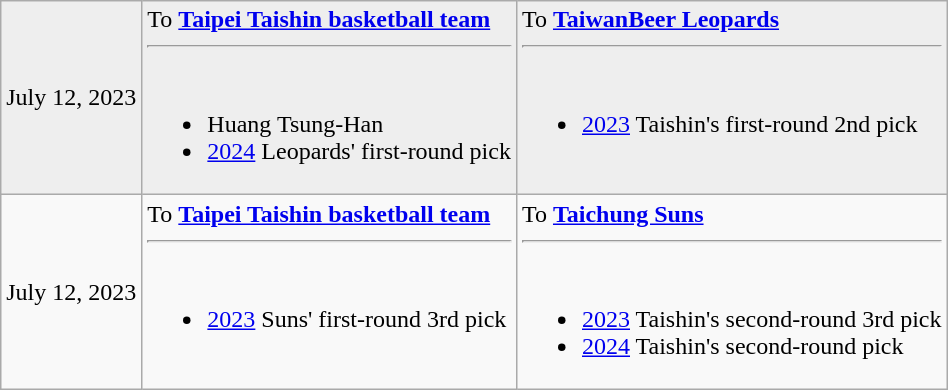<table class="wikitable" style="text-align:center">
<tr style="background:#eee">
<td>July 12, 2023</td>
<td align="left" valign="top">To <strong><a href='#'>Taipei Taishin basketball team</a></strong><hr><br><ul><li>Huang Tsung-Han</li><li><a href='#'>2024</a> Leopards' first-round pick</li></ul></td>
<td align="left" valign="top">To <strong><a href='#'>TaiwanBeer Leopards</a></strong><hr><br><ul><li><a href='#'>2023</a> Taishin's first-round 2nd pick</li></ul></td>
</tr>
<tr>
<td>July 12, 2023</td>
<td align="left" valign="top">To <strong><a href='#'>Taipei Taishin basketball team</a></strong><hr><br><ul><li><a href='#'>2023</a> Suns' first-round 3rd pick</li></ul></td>
<td align="left" valign="top">To <strong><a href='#'>Taichung Suns</a></strong><hr><br><ul><li><a href='#'>2023</a> Taishin's second-round 3rd pick</li><li><a href='#'>2024</a> Taishin's second-round pick</li></ul></td>
</tr>
</table>
